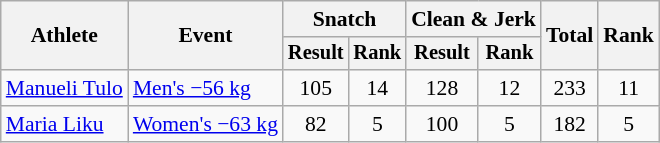<table class="wikitable" style="font-size:90%">
<tr>
<th rowspan="2">Athlete</th>
<th rowspan="2">Event</th>
<th colspan="2">Snatch</th>
<th colspan="2">Clean & Jerk</th>
<th rowspan="2">Total</th>
<th rowspan="2">Rank</th>
</tr>
<tr style="font-size:95%">
<th>Result</th>
<th>Rank</th>
<th>Result</th>
<th>Rank</th>
</tr>
<tr align=center>
<td align=left><a href='#'>Manueli Tulo</a></td>
<td align=left><a href='#'>Men's −56 kg</a></td>
<td>105</td>
<td>14</td>
<td>128</td>
<td>12</td>
<td>233</td>
<td>11</td>
</tr>
<tr align=center>
<td align=left><a href='#'>Maria Liku</a></td>
<td align=left><a href='#'>Women's −63 kg</a></td>
<td>82</td>
<td>5</td>
<td>100</td>
<td>5</td>
<td>182</td>
<td>5</td>
</tr>
</table>
